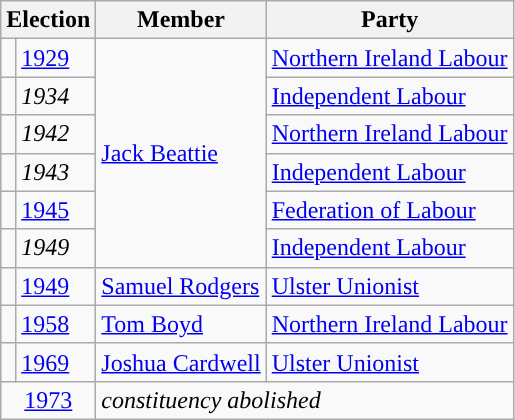<table class="wikitable">
<tr>
<th colspan="2">Election</th>
<th>Member</th>
<th>Party</th>
</tr>
<tr>
<td style="background-color: "></td>
<td><a href='#'>1929</a></td>
<td rowspan="6"><a href='#'>Jack Beattie</a></td>
<td><a href='#'>Northern Ireland Labour</a></td>
</tr>
<tr>
<td style="background-color: "></td>
<td><em>1934</em></td>
<td><a href='#'>Independent Labour</a></td>
</tr>
<tr>
<td style="background-color: "></td>
<td><em>1942</em></td>
<td><a href='#'>Northern Ireland Labour</a></td>
</tr>
<tr>
<td style="background-color: "></td>
<td><em>1943</em></td>
<td><a href='#'>Independent Labour</a></td>
</tr>
<tr>
<td style="background-color: "></td>
<td><a href='#'>1945</a></td>
<td><a href='#'>Federation of Labour</a></td>
</tr>
<tr>
<td style="background-color: "></td>
<td><em>1949</em></td>
<td><a href='#'>Independent Labour</a></td>
</tr>
<tr>
<td style="background-color: "></td>
<td><a href='#'>1949</a></td>
<td><a href='#'>Samuel Rodgers</a></td>
<td><a href='#'>Ulster Unionist</a></td>
</tr>
<tr>
<td style="background-color: "></td>
<td><a href='#'>1958</a></td>
<td><a href='#'>Tom Boyd</a></td>
<td><a href='#'>Northern Ireland Labour</a></td>
</tr>
<tr>
<td style="background-color: "></td>
<td><a href='#'>1969</a></td>
<td><a href='#'>Joshua Cardwell</a></td>
<td><a href='#'>Ulster Unionist</a></td>
</tr>
<tr>
<td colspan="2" align="center"><a href='#'>1973</a></td>
<td colspan="2"><em>constituency abolished</em></td>
</tr>
</table>
